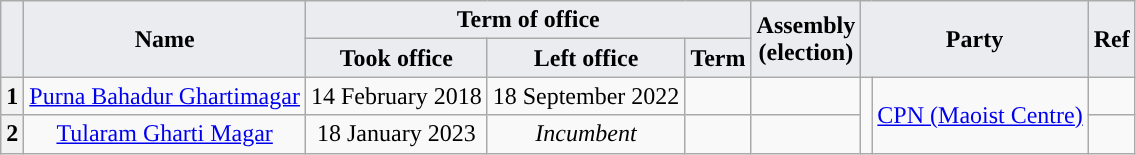<table class=wikitable style="text-align:center">
<tr>
<th colspan="1" rowspan="2" style="background-color:#EAECF0;"></th>
<th colspan="1" rowspan="2" style="background-color:#EAECF0;">Name<br></th>
<th colspan="3" style="background-color:#EAECF0;">Term of office</th>
<th colspan="1" rowspan="2" style="background-color:#EAECF0;">Assembly<br>(election)</th>
<th colspan="2" rowspan="2" style="background-color:#EAECF0;">Party</th>
<th rowspan="2" style="background-color:#EAECF0;">Ref</th>
</tr>
<tr>
<th style="background-color:#EAECF0;">Took office</th>
<th style="background-color:#EAECF0;">Left office</th>
<th style="background-color:#EAECF0;">Term</th>
</tr>
<tr>
<th>1</th>
<td><a href='#'>Purna Bahadur Ghartimagar</a><br></td>
<td>14 February 2018</td>
<td>18 September 2022</td>
<td></td>
<td></td>
<td rowspan="2"></td>
<td rowspan="2"><a href='#'>CPN (Maoist Centre)</a></td>
<td></td>
</tr>
<tr>
<th>2</th>
<td><a href='#'>Tularam Gharti Magar</a><br></td>
<td>18 January 2023</td>
<td><em>Incumbent</em></td>
<td></td>
<td></td>
<td></td>
</tr>
</table>
